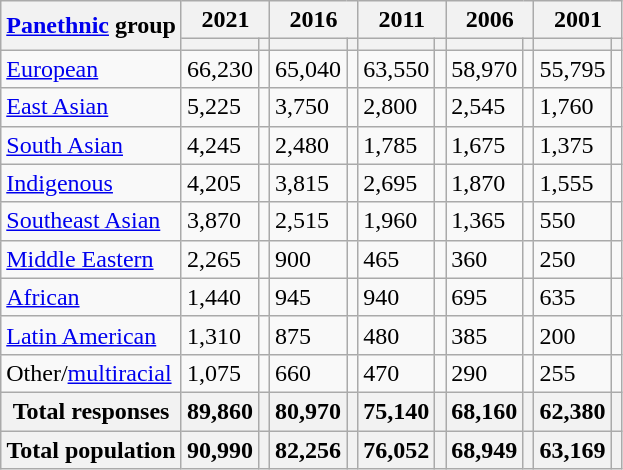<table class="wikitable mw-datatable">
<tr>
<th rowspan="2"><a href='#'>Panethnic</a> group</th>
<th colspan="2">2021</th>
<th colspan="2">2016</th>
<th colspan="2">2011</th>
<th colspan="2">2006</th>
<th colspan="2">2001</th>
</tr>
<tr>
<th><a href='#'></a></th>
<th></th>
<th></th>
<th></th>
<th></th>
<th></th>
<th></th>
<th></th>
<th></th>
<th></th>
</tr>
<tr>
<td><a href='#'>European</a></td>
<td>66,230</td>
<td></td>
<td>65,040</td>
<td></td>
<td>63,550</td>
<td></td>
<td>58,970</td>
<td></td>
<td>55,795</td>
<td></td>
</tr>
<tr>
<td><a href='#'>East Asian</a></td>
<td>5,225</td>
<td></td>
<td>3,750</td>
<td></td>
<td>2,800</td>
<td></td>
<td>2,545</td>
<td></td>
<td>1,760</td>
<td></td>
</tr>
<tr>
<td><a href='#'>South Asian</a></td>
<td>4,245</td>
<td></td>
<td>2,480</td>
<td></td>
<td>1,785</td>
<td></td>
<td>1,675</td>
<td></td>
<td>1,375</td>
<td></td>
</tr>
<tr>
<td><a href='#'>Indigenous</a></td>
<td>4,205</td>
<td></td>
<td>3,815</td>
<td></td>
<td>2,695</td>
<td></td>
<td>1,870</td>
<td></td>
<td>1,555</td>
<td></td>
</tr>
<tr>
<td><a href='#'>Southeast Asian</a></td>
<td>3,870</td>
<td></td>
<td>2,515</td>
<td></td>
<td>1,960</td>
<td></td>
<td>1,365</td>
<td></td>
<td>550</td>
<td></td>
</tr>
<tr>
<td><a href='#'>Middle Eastern</a></td>
<td>2,265</td>
<td></td>
<td>900</td>
<td></td>
<td>465</td>
<td></td>
<td>360</td>
<td></td>
<td>250</td>
<td></td>
</tr>
<tr>
<td><a href='#'>African</a></td>
<td>1,440</td>
<td></td>
<td>945</td>
<td></td>
<td>940</td>
<td></td>
<td>695</td>
<td></td>
<td>635</td>
<td></td>
</tr>
<tr>
<td><a href='#'>Latin American</a></td>
<td>1,310</td>
<td></td>
<td>875</td>
<td></td>
<td>480</td>
<td></td>
<td>385</td>
<td></td>
<td>200</td>
<td></td>
</tr>
<tr>
<td>Other/<a href='#'>multiracial</a></td>
<td>1,075</td>
<td></td>
<td>660</td>
<td></td>
<td>470</td>
<td></td>
<td>290</td>
<td></td>
<td>255</td>
<td></td>
</tr>
<tr>
<th>Total responses</th>
<th>89,860</th>
<th></th>
<th>80,970</th>
<th></th>
<th>75,140</th>
<th></th>
<th>68,160</th>
<th></th>
<th>62,380</th>
<th></th>
</tr>
<tr>
<th>Total population</th>
<th>90,990</th>
<th></th>
<th>82,256</th>
<th></th>
<th>76,052</th>
<th></th>
<th>68,949</th>
<th></th>
<th>63,169</th>
<th></th>
</tr>
</table>
